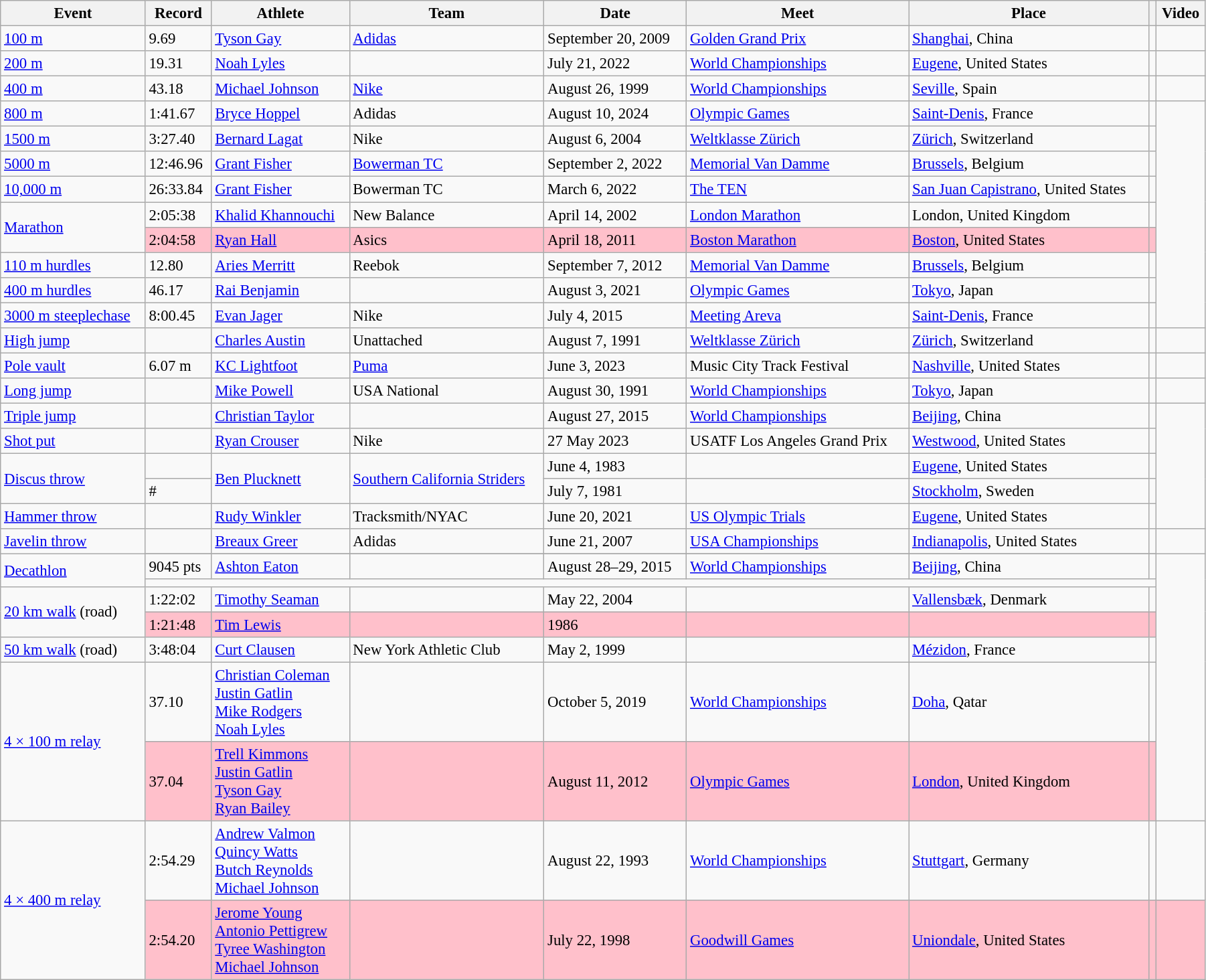<table class="wikitable" style="font-size: 95%; width: 95%;">
<tr>
<th>Event</th>
<th>Record</th>
<th>Athlete</th>
<th>Team</th>
<th>Date</th>
<th>Meet</th>
<th>Place</th>
<th></th>
<th>Video</th>
</tr>
<tr>
<td><a href='#'>100 m</a></td>
<td>9.69 </td>
<td><a href='#'>Tyson Gay</a></td>
<td><a href='#'>Adidas</a></td>
<td>September 20, 2009</td>
<td><a href='#'>Golden Grand Prix</a></td>
<td><a href='#'>Shanghai</a>, China</td>
<td></td>
<td></td>
</tr>
<tr>
<td><a href='#'>200 m</a></td>
<td>19.31 </td>
<td><a href='#'>Noah Lyles</a></td>
<td></td>
<td>July 21, 2022</td>
<td><a href='#'>World Championships</a></td>
<td><a href='#'>Eugene</a>, United States</td>
<td></td>
<td></td>
</tr>
<tr>
<td><a href='#'>400 m</a></td>
<td>43.18</td>
<td><a href='#'>Michael Johnson</a></td>
<td><a href='#'>Nike</a></td>
<td>August 26, 1999</td>
<td><a href='#'>World Championships</a></td>
<td><a href='#'>Seville</a>, Spain</td>
<td></td>
<td></td>
</tr>
<tr>
<td><a href='#'>800 m</a></td>
<td>1:41.67</td>
<td><a href='#'>Bryce Hoppel</a></td>
<td>Adidas</td>
<td>August 10, 2024</td>
<td><a href='#'>Olympic Games</a></td>
<td><a href='#'>Saint-Denis</a>, France</td>
<td></td>
</tr>
<tr>
<td><a href='#'>1500 m</a></td>
<td>3:27.40</td>
<td><a href='#'>Bernard Lagat</a></td>
<td>Nike</td>
<td>August 6, 2004</td>
<td><a href='#'>Weltklasse Zürich</a></td>
<td><a href='#'>Zürich</a>, Switzerland</td>
<td></td>
</tr>
<tr>
<td><a href='#'>5000 m</a></td>
<td>12:46.96</td>
<td><a href='#'>Grant Fisher</a></td>
<td><a href='#'>Bowerman TC</a></td>
<td>September 2, 2022</td>
<td><a href='#'>Memorial Van Damme</a></td>
<td><a href='#'>Brussels</a>, Belgium</td>
<td></td>
</tr>
<tr>
<td><a href='#'>10,000 m</a></td>
<td>26:33.84</td>
<td><a href='#'>Grant Fisher</a></td>
<td>Bowerman TC</td>
<td>March 6, 2022</td>
<td><a href='#'>The TEN</a></td>
<td><a href='#'>San Juan Capistrano</a>, United States</td>
<td></td>
</tr>
<tr>
<td rowspan="2"><a href='#'>Marathon</a></td>
<td>2:05:38</td>
<td><a href='#'>Khalid Khannouchi</a></td>
<td>New Balance</td>
<td>April 14, 2002</td>
<td><a href='#'>London Marathon</a></td>
<td>London, United Kingdom</td>
<td></td>
</tr>
<tr style="background:pink">
<td>2:04:58 </td>
<td><a href='#'>Ryan Hall</a></td>
<td>Asics</td>
<td>April 18, 2011</td>
<td><a href='#'>Boston Marathon</a></td>
<td><a href='#'>Boston</a>, United States</td>
<td></td>
</tr>
<tr>
<td><a href='#'>110 m hurdles</a></td>
<td>12.80 </td>
<td><a href='#'>Aries Merritt</a></td>
<td>Reebok</td>
<td>September 7, 2012</td>
<td><a href='#'>Memorial Van Damme</a></td>
<td><a href='#'>Brussels</a>, Belgium</td>
<td></td>
</tr>
<tr>
<td><a href='#'>400 m hurdles</a></td>
<td>46.17</td>
<td><a href='#'>Rai Benjamin</a></td>
<td></td>
<td>August 3, 2021</td>
<td><a href='#'>Olympic Games</a></td>
<td><a href='#'>Tokyo</a>, Japan</td>
<td></td>
</tr>
<tr>
<td><a href='#'>3000 m steeplechase</a></td>
<td>8:00.45</td>
<td><a href='#'>Evan Jager</a></td>
<td>Nike</td>
<td>July 4, 2015</td>
<td><a href='#'>Meeting Areva</a></td>
<td><a href='#'>Saint-Denis</a>, France</td>
<td></td>
</tr>
<tr>
<td><a href='#'>High jump</a></td>
<td></td>
<td><a href='#'>Charles Austin</a></td>
<td>Unattached</td>
<td>August 7, 1991</td>
<td><a href='#'>Weltklasse Zürich</a></td>
<td><a href='#'>Zürich</a>, Switzerland</td>
<td></td>
<td></td>
</tr>
<tr>
<td><a href='#'>Pole vault</a></td>
<td>6.07 m</td>
<td><a href='#'>KC Lightfoot</a></td>
<td><a href='#'>Puma</a></td>
<td>June 3, 2023</td>
<td>Music City Track Festival</td>
<td><a href='#'>Nashville</a>, United States</td>
<td></td>
</tr>
<tr>
<td><a href='#'>Long jump</a></td>
<td> </td>
<td><a href='#'>Mike Powell</a></td>
<td>USA National</td>
<td>August 30, 1991</td>
<td><a href='#'>World Championships</a></td>
<td><a href='#'>Tokyo</a>, Japan</td>
<td></td>
<td></td>
</tr>
<tr>
<td><a href='#'>Triple jump</a></td>
<td> </td>
<td><a href='#'>Christian Taylor</a></td>
<td></td>
<td>August 27, 2015</td>
<td><a href='#'>World Championships</a></td>
<td><a href='#'>Beijing</a>, China</td>
<td></td>
</tr>
<tr>
<td><a href='#'>Shot put</a></td>
<td></td>
<td><a href='#'>Ryan Crouser</a></td>
<td>Nike</td>
<td>27 May 2023</td>
<td>USATF Los Angeles Grand Prix</td>
<td><a href='#'>Westwood</a>, United States</td>
<td></td>
</tr>
<tr>
<td rowspan="2"><a href='#'>Discus throw</a></td>
<td></td>
<td rowspan="2"><a href='#'>Ben Plucknett</a></td>
<td rowspan="2"><a href='#'>Southern California Striders</a></td>
<td>June 4, 1983</td>
<td></td>
<td><a href='#'>Eugene</a>, United States</td>
<td></td>
</tr>
<tr>
<td> #</td>
<td>July 7, 1981</td>
<td></td>
<td><a href='#'>Stockholm</a>, Sweden</td>
<td></td>
</tr>
<tr>
<td><a href='#'>Hammer throw</a></td>
<td></td>
<td><a href='#'>Rudy Winkler</a></td>
<td>Tracksmith/NYAC</td>
<td>June 20, 2021</td>
<td><a href='#'>US Olympic Trials</a></td>
<td><a href='#'>Eugene</a>, United States</td>
<td></td>
</tr>
<tr>
<td><a href='#'>Javelin throw</a></td>
<td></td>
<td><a href='#'>Breaux Greer</a></td>
<td>Adidas</td>
<td>June 21, 2007</td>
<td><a href='#'>USA Championships</a></td>
<td><a href='#'>Indianapolis</a>, United States</td>
<td></td>
<td></td>
</tr>
<tr>
<td rowspan="3"><a href='#'>Decathlon</a></td>
</tr>
<tr>
<td>9045 pts</td>
<td><a href='#'>Ashton Eaton</a></td>
<td></td>
<td>August 28–29, 2015</td>
<td><a href='#'>World Championships</a></td>
<td><a href='#'>Beijing</a>, China</td>
<td></td>
</tr>
<tr>
<td colspan="7"></td>
</tr>
<tr>
<td rowspan="2"><a href='#'>20 km walk</a> (road)</td>
<td>1:22:02</td>
<td><a href='#'>Timothy Seaman</a></td>
<td></td>
<td>May 22, 2004</td>
<td></td>
<td><a href='#'>Vallensbæk</a>, Denmark</td>
<td></td>
</tr>
<tr style="background:pink">
<td>1:21:48</td>
<td><a href='#'>Tim Lewis</a></td>
<td></td>
<td>1986</td>
<td></td>
<td></td>
<td></td>
</tr>
<tr>
<td><a href='#'>50 km walk</a> (road)</td>
<td>3:48:04</td>
<td><a href='#'>Curt Clausen</a></td>
<td>New York Athletic Club</td>
<td>May 2, 1999</td>
<td></td>
<td><a href='#'>Mézidon</a>, France</td>
<td></td>
</tr>
<tr>
<td rowspan="2"><a href='#'>4 × 100 m relay</a></td>
<td>37.10</td>
<td><a href='#'>Christian Coleman</a><br><a href='#'>Justin Gatlin</a><br><a href='#'>Mike Rodgers</a><br><a href='#'>Noah Lyles</a></td>
<td></td>
<td>October 5, 2019</td>
<td><a href='#'>World Championships</a></td>
<td><a href='#'>Doha</a>, Qatar</td>
<td></td>
</tr>
<tr style="background:pink">
<td>37.04 </td>
<td><a href='#'>Trell Kimmons</a><br><a href='#'>Justin Gatlin</a><br><a href='#'>Tyson Gay</a><br><a href='#'>Ryan Bailey</a></td>
<td></td>
<td>August 11, 2012</td>
<td><a href='#'>Olympic Games</a></td>
<td><a href='#'>London</a>, United Kingdom</td>
<td></td>
</tr>
<tr>
<td rowspan="2"><a href='#'>4 × 400 m relay</a></td>
<td>2:54.29</td>
<td><a href='#'>Andrew Valmon</a><br><a href='#'>Quincy Watts</a><br><a href='#'>Butch Reynolds</a><br><a href='#'>Michael Johnson</a></td>
<td></td>
<td>August 22, 1993</td>
<td><a href='#'>World Championships</a></td>
<td><a href='#'>Stuttgart</a>, Germany</td>
<td></td>
<td></td>
</tr>
<tr style="background:pink">
<td>2:54.20 </td>
<td><a href='#'>Jerome Young</a><br><a href='#'>Antonio Pettigrew</a><br><a href='#'>Tyree Washington</a><br><a href='#'>Michael Johnson</a></td>
<td></td>
<td>July 22, 1998</td>
<td><a href='#'>Goodwill Games</a></td>
<td><a href='#'>Uniondale</a>, United States</td>
<td></td>
<td></td>
</tr>
</table>
